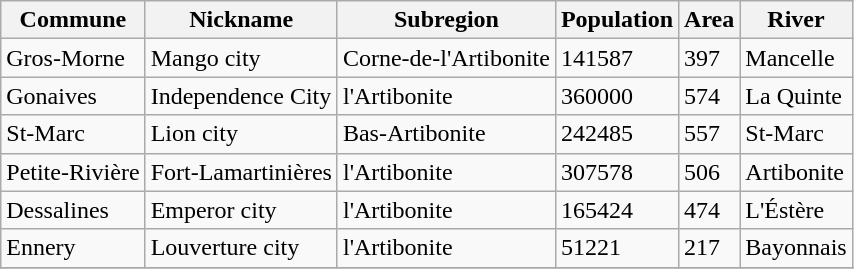<table class="wikitable">
<tr>
<th>Commune</th>
<th>Nickname</th>
<th>Subregion</th>
<th>Population</th>
<th>Area</th>
<th>River</th>
</tr>
<tr>
<td>Gros-Morne</td>
<td>Mango city</td>
<td>Corne-de-l'Artibonite</td>
<td>141587</td>
<td>397</td>
<td>Mancelle</td>
</tr>
<tr>
<td>Gonaives</td>
<td>Independence City</td>
<td>l'Artibonite</td>
<td>360000</td>
<td>574</td>
<td>La Quinte</td>
</tr>
<tr>
<td>St-Marc</td>
<td>Lion city</td>
<td>Bas-Artibonite</td>
<td>242485</td>
<td>557</td>
<td>St-Marc</td>
</tr>
<tr>
<td>Petite-Rivière</td>
<td>Fort-Lamartinières</td>
<td>l'Artibonite</td>
<td>307578</td>
<td>506</td>
<td>Artibonite</td>
</tr>
<tr>
<td>Dessalines</td>
<td>Emperor city</td>
<td>l'Artibonite</td>
<td>165424</td>
<td>474</td>
<td>L'Éstère</td>
</tr>
<tr>
<td>Ennery</td>
<td>Louverture city</td>
<td>l'Artibonite</td>
<td>51221</td>
<td>217</td>
<td>Bayonnais</td>
</tr>
<tr>
</tr>
</table>
